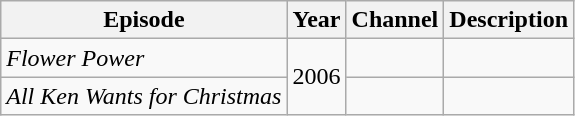<table class="wikitable sortable">
<tr>
<th>Episode</th>
<th>Year</th>
<th>Channel</th>
<th>Description</th>
</tr>
<tr>
<td><em>Flower Power</em></td>
<td rowspan="2">2006</td>
<td></td>
<td></td>
</tr>
<tr>
<td><em>All Ken Wants for Christmas </em></td>
<td></td>
<td></td>
</tr>
</table>
